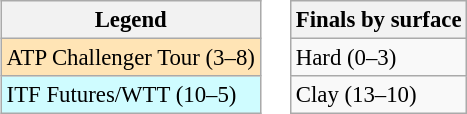<table>
<tr valign=top>
<td><br><table class=wikitable style=font-size:95%>
<tr>
<th>Legend</th>
</tr>
<tr bgcolor=moccasin>
<td>ATP Challenger Tour (3–8)</td>
</tr>
<tr bgcolor=#cffcff>
<td>ITF Futures/WTT (10–5)</td>
</tr>
</table>
</td>
<td><br><table class=wikitable style=font-size:95%>
<tr>
<th>Finals by surface</th>
</tr>
<tr>
<td>Hard (0–3)</td>
</tr>
<tr>
<td>Clay (13–10)</td>
</tr>
</table>
</td>
</tr>
</table>
